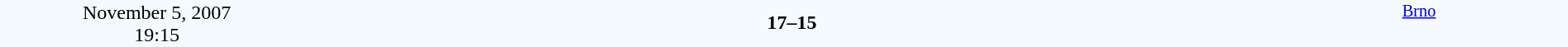<table style="width: 100%; background:#F5FAFF;" cellspacing="0">
<tr>
<td align=center rowspan=3 width=20%>November 5, 2007<br>19:15</td>
</tr>
<tr>
<td width=24% align=right></td>
<td align=center width=13%><strong>17–15</strong></td>
<td width=24%></td>
<td style=font-size:85% rowspan=3 valign=top align=center><a href='#'>Brno</a></td>
</tr>
<tr style=font-size:85%>
<td align=right></td>
<td align=center></td>
<td></td>
</tr>
</table>
